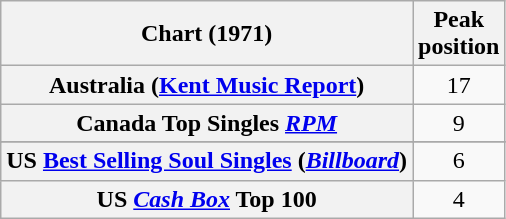<table class="wikitable sortable plainrowheaders">
<tr>
<th scope="col">Chart (1971)</th>
<th scope="col">Peak<br>position</th>
</tr>
<tr>
<th scope="row">Australia (<a href='#'>Kent Music Report</a>)</th>
<td style="text-align:center;">17</td>
</tr>
<tr>
<th scope="row">Canada Top Singles <em><a href='#'>RPM</a></em></th>
<td style="text-align:center;">9</td>
</tr>
<tr>
</tr>
<tr>
</tr>
<tr>
<th scope="row">US <a href='#'>Best Selling Soul Singles</a> (<em><a href='#'>Billboard</a></em>)</th>
<td style="text-align:center;">6</td>
</tr>
<tr>
<th scope="row">US <a href='#'><em>Cash Box</em></a> Top 100</th>
<td style="text-align:center;">4</td>
</tr>
</table>
